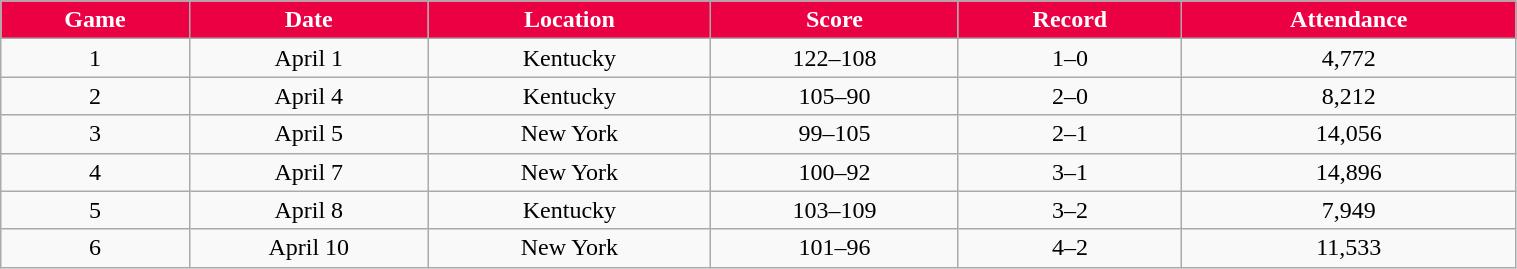<table class="wikitable" style="width:80%;">
<tr style="text-align:center; background:#EC0044; color:#FFFFFF;">
<td><strong>Game</strong></td>
<td><strong>Date</strong></td>
<td><strong>Location</strong></td>
<td><strong>Score</strong></td>
<td><strong>Record</strong></td>
<td><strong>Attendance</strong></td>
</tr>
<tr style="text-align:center;" bgcolor="">
<td>1</td>
<td>April 1</td>
<td>Kentucky</td>
<td>122–108</td>
<td>1–0</td>
<td>4,772</td>
</tr>
<tr style="text-align:center;" bgcolor="">
<td>2</td>
<td>April 4</td>
<td>Kentucky</td>
<td>105–90</td>
<td>2–0</td>
<td>8,212</td>
</tr>
<tr style="text-align:center;" bgcolor="">
<td>3</td>
<td>April 5</td>
<td>New York</td>
<td>99–105</td>
<td>2–1</td>
<td>14,056</td>
</tr>
<tr style="text-align:center;" bgcolor="">
<td>4</td>
<td>April 7</td>
<td>New York</td>
<td>100–92</td>
<td>3–1</td>
<td>14,896</td>
</tr>
<tr style="text-align:center;" bgcolor="">
<td>5</td>
<td>April 8</td>
<td>Kentucky</td>
<td>103–109</td>
<td>3–2</td>
<td>7,949</td>
</tr>
<tr style="text-align:center;" bgcolor="">
<td>6</td>
<td>April 10</td>
<td>New York</td>
<td>101–96</td>
<td>4–2</td>
<td>11,533</td>
</tr>
</table>
